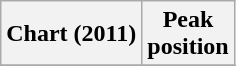<table class="wikitable sortable plainrowheaders">
<tr>
<th scope="col">Chart (2011)</th>
<th scope="col">Peak<br>position</th>
</tr>
<tr>
</tr>
</table>
